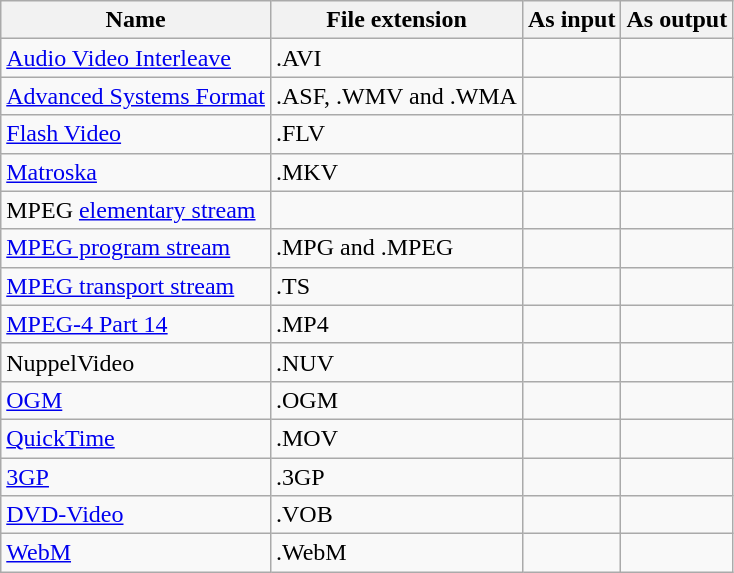<table class="wikitable sortable floatleft" style="clear:none">
<tr>
<th>Name</th>
<th>File extension</th>
<th>As input</th>
<th>As output</th>
</tr>
<tr>
<td><a href='#'>Audio Video Interleave</a></td>
<td>.AVI</td>
<td></td>
<td></td>
</tr>
<tr>
<td><a href='#'>Advanced Systems Format</a></td>
<td>.ASF, .WMV and .WMA</td>
<td></td>
<td></td>
</tr>
<tr>
<td><a href='#'>Flash Video</a></td>
<td>.FLV</td>
<td></td>
<td></td>
</tr>
<tr>
<td><a href='#'>Matroska</a></td>
<td>.MKV</td>
<td></td>
<td></td>
</tr>
<tr>
<td>MPEG <a href='#'>elementary stream</a></td>
<td></td>
<td></td>
<td></td>
</tr>
<tr>
<td><a href='#'>MPEG program stream</a></td>
<td>.MPG and .MPEG</td>
<td></td>
<td></td>
</tr>
<tr>
<td><a href='#'>MPEG transport stream</a></td>
<td>.TS</td>
<td></td>
<td></td>
</tr>
<tr>
<td><a href='#'>MPEG-4 Part 14</a></td>
<td>.MP4</td>
<td></td>
<td></td>
</tr>
<tr>
<td>NuppelVideo</td>
<td>.NUV</td>
<td></td>
<td></td>
</tr>
<tr>
<td><a href='#'>OGM</a></td>
<td>.OGM</td>
<td></td>
<td></td>
</tr>
<tr>
<td><a href='#'>QuickTime</a></td>
<td>.MOV</td>
<td></td>
<td></td>
</tr>
<tr>
<td><a href='#'>3GP</a></td>
<td>.3GP</td>
<td></td>
<td></td>
</tr>
<tr>
<td><a href='#'>DVD-Video</a></td>
<td>.VOB</td>
<td></td>
<td></td>
</tr>
<tr>
<td><a href='#'>WebM</a></td>
<td>.WebM</td>
<td></td>
<td></td>
</tr>
</table>
